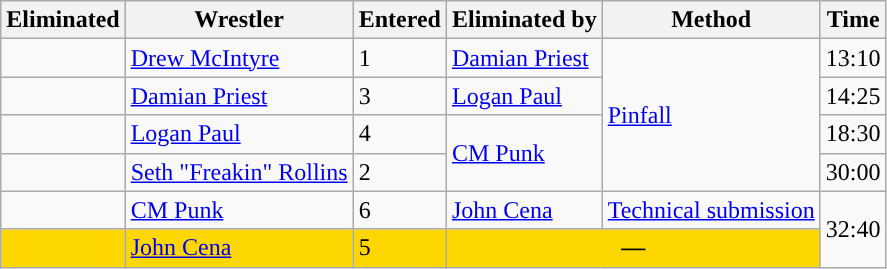<table class="wikitable sortable">
<tr>
<th>Eliminated</th>
<th>Wrestler</th>
<th>Entered</th>
<th>Eliminated by</th>
<th>Method</th>
<th>Time</th>
</tr>
<tr>
<td></td>
<td><a href='#'>Drew McIntyre</a></td>
<td>1</td>
<td><a href='#'>Damian Priest</a></td>
<td rowspan=4><a href='#'>Pinfall</a></td>
<td>13:10</td>
</tr>
<tr>
<td></td>
<td><a href='#'>Damian Priest</a></td>
<td>3</td>
<td><a href='#'>Logan Paul</a></td>
<td>14:25</td>
</tr>
<tr>
<td></td>
<td><a href='#'>Logan Paul</a></td>
<td>4</td>
<td rowspan=2><a href='#'>CM Punk</a></td>
<td>18:30</td>
</tr>
<tr>
<td></td>
<td><a href='#'>Seth "Freakin" Rollins</a></td>
<td>2</td>
<td>30:00</td>
</tr>
<tr>
<td></td>
<td><a href='#'>CM Punk</a></td>
<td>6</td>
<td><a href='#'>John Cena</a></td>
<td><a href='#'>Technical submission</a></td>
<td rowspan=2>32:40</td>
</tr>
<tr style="background: gold">
<td></td>
<td><a href='#'>John Cena</a></td>
<td>5</td>
<td colspan="2" align=center><strong>—</strong></td>
</tr>
</table>
